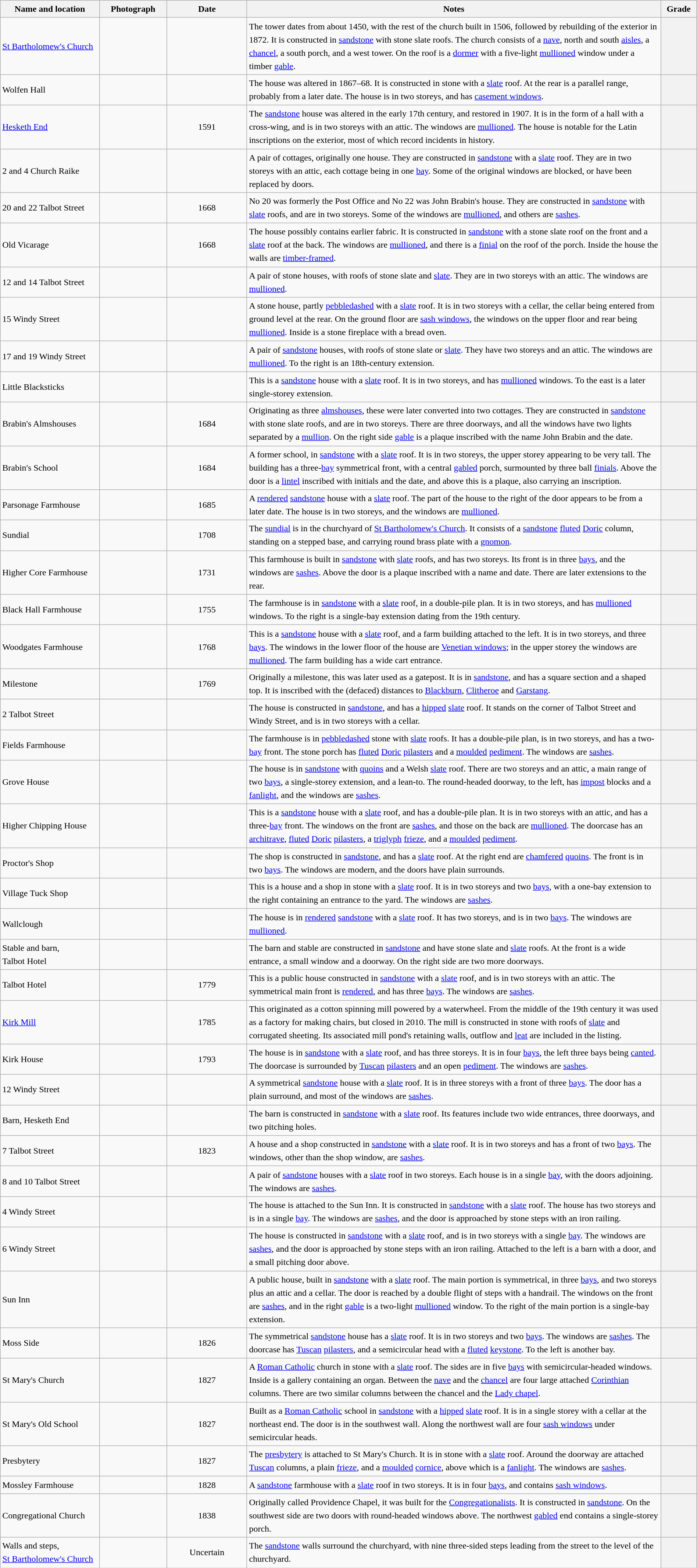<table class="wikitable sortable plainrowheaders" style="width:100%;border:0px;text-align:left;line-height:150%;">
<tr>
<th scope="col"  style="width:150px">Name and location</th>
<th scope="col"  style="width:100px" class="unsortable">Photograph</th>
<th scope="col"  style="width:120px">Date</th>
<th scope="col"  style="width:650px" class="unsortable">Notes</th>
<th scope="col"  style="width:50px">Grade</th>
</tr>
<tr>
<td><a href='#'>St Bartholomew's Church</a><br><small></small></td>
<td></td>
<td align="center"></td>
<td>The tower dates from about 1450, with the rest of the church built in 1506, followed by rebuilding of the exterior in 1872.  It is constructed in <a href='#'>sandstone</a> with stone slate roofs.  The church consists of a <a href='#'>nave</a>, north and south <a href='#'>aisles</a>, a <a href='#'>chancel</a>, a south porch, and a west tower.  On the roof is a <a href='#'>dormer</a> with a five-light <a href='#'>mullioned</a> window under a timber <a href='#'>gable</a>.</td>
<th></th>
</tr>
<tr>
<td>Wolfen Hall<br><small></small></td>
<td></td>
<td align="center"></td>
<td>The house was altered in 1867–68.  It is constructed in stone with a <a href='#'>slate</a> roof.  At the rear is a parallel range, probably from a later date.  The house is in two storeys, and has <a href='#'>casement windows</a>.</td>
<th></th>
</tr>
<tr>
<td><a href='#'>Hesketh End</a><br><small></small></td>
<td></td>
<td align="center">1591</td>
<td>The <a href='#'>sandstone</a> house was altered in the early 17th century, and restored in 1907.  It is in the form of a hall with a cross-wing, and is in two storeys with an attic.  The windows are <a href='#'>mullioned</a>.  The house is notable for the Latin inscriptions on the exterior, most of which record incidents in history.</td>
<th></th>
</tr>
<tr>
<td>2 and 4 Church Raike<br><small></small></td>
<td></td>
<td align="center"></td>
<td>A pair of cottages, originally one house.  They are constructed in <a href='#'>sandstone</a> with a <a href='#'>slate</a> roof.  They are in two storeys with an attic, each cottage being in one <a href='#'>bay</a>.  Some of the original windows are blocked, or have been replaced by doors.</td>
<th></th>
</tr>
<tr>
<td>20 and 22 Talbot Street<br><small></small></td>
<td></td>
<td align="center">1668</td>
<td>No 20 was formerly the Post Office and No 22 was John Brabin's house.  They are constructed in <a href='#'>sandstone</a> with <a href='#'>slate</a> roofs, and are in two storeys.  Some of the windows are <a href='#'>mullioned</a>, and others are <a href='#'>sashes</a>.</td>
<th></th>
</tr>
<tr>
<td>Old Vicarage<br><small></small></td>
<td></td>
<td align="center">1668</td>
<td>The house possibly contains earlier fabric.  It is constructed in <a href='#'>sandstone</a> with a stone slate roof on the front and a <a href='#'>slate</a> roof at the back.  The windows are <a href='#'>mullioned</a>, and there is a <a href='#'>finial</a> on the roof of the porch.  Inside the house the walls are <a href='#'>timber-framed</a>.</td>
<th></th>
</tr>
<tr>
<td>12 and 14 Talbot Street<br><small></small></td>
<td></td>
<td align="center"></td>
<td>A pair of stone houses, with roofs of stone slate and <a href='#'>slate</a>.  They are in two storeys with an attic.  The windows are <a href='#'>mullioned</a>.</td>
<th></th>
</tr>
<tr>
<td>15 Windy Street<br><small></small></td>
<td></td>
<td align="center"></td>
<td>A stone house, partly <a href='#'>pebbledashed</a> with a <a href='#'>slate</a> roof.  It is in two storeys with a cellar, the cellar being entered from ground level at the rear.  On the ground floor are <a href='#'>sash windows</a>, the windows on the upper floor and rear being <a href='#'>mullioned</a>.  Inside is a stone fireplace with a bread oven.</td>
<th></th>
</tr>
<tr>
<td>17 and 19 Windy Street<br><small></small></td>
<td></td>
<td align="center"></td>
<td>A pair of <a href='#'>sandstone</a> houses, with roofs of stone slate or <a href='#'>slate</a>.  They have two storeys and an attic.  The windows are <a href='#'>mullioned</a>.  To the right is an 18th-century extension.</td>
<th></th>
</tr>
<tr>
<td>Little Blacksticks<br><small></small></td>
<td></td>
<td align="center"></td>
<td>This is a <a href='#'>sandstone</a> house with a <a href='#'>slate</a> roof.  It is in two storeys, and has <a href='#'>mullioned</a> windows.  To the east is a later single-storey extension.</td>
<th></th>
</tr>
<tr>
<td>Brabin's Almshouses<br><small></small></td>
<td></td>
<td align="center">1684</td>
<td>Originating as three <a href='#'>almshouses</a>, these were later converted into two cottages.  They are constructed in <a href='#'>sandstone</a> with stone slate roofs, and are in two storeys.  There are three doorways, and all the windows have two lights separated by a <a href='#'>mullion</a>.  On the right side <a href='#'>gable</a> is a plaque inscribed with the name John Brabin and the date.</td>
<th></th>
</tr>
<tr>
<td>Brabin's School<br><small></small></td>
<td></td>
<td align="center">1684</td>
<td>A former school, in <a href='#'>sandstone</a> with a <a href='#'>slate</a> roof.  It is in two storeys, the upper storey appearing to be very tall.  The building has a three-<a href='#'>bay</a> symmetrical front, with a central <a href='#'>gabled</a> porch, surmounted by three ball <a href='#'>finials</a>.  Above the door is a <a href='#'>lintel</a> inscribed with initials and the date, and above this is a plaque, also carrying an inscription.</td>
<th></th>
</tr>
<tr>
<td>Parsonage Farmhouse<br><small></small></td>
<td></td>
<td align="center">1685</td>
<td>A <a href='#'>rendered</a> <a href='#'>sandstone</a> house with a <a href='#'>slate</a> roof.  The part of the house to the right of the door appears to be from a later date.  The house is in two storeys, and the windows are <a href='#'>mullioned</a>.</td>
<th></th>
</tr>
<tr>
<td>Sundial<br><small></small></td>
<td></td>
<td align="center">1708</td>
<td>The <a href='#'>sundial</a> is in the churchyard of <a href='#'>St Bartholomew's Church</a>.  It consists of a <a href='#'>sandstone</a> <a href='#'>fluted</a> <a href='#'>Doric</a> column, standing on a stepped base, and carrying round brass plate with a <a href='#'>gnomon</a>.</td>
<th></th>
</tr>
<tr>
<td>Higher Core Farmhouse<br><small></small></td>
<td></td>
<td align="center">1731</td>
<td>This farmhouse is built in <a href='#'>sandstone</a> with <a href='#'>slate</a> roofs, and has two storeys.  Its front is in three <a href='#'>bays</a>, and the windows are <a href='#'>sashes</a>.  Above the door is a plaque inscribed with a name and date.  There are later extensions to the rear.</td>
<th></th>
</tr>
<tr>
<td>Black Hall Farmhouse<br><small></small></td>
<td></td>
<td align="center">1755</td>
<td>The farmhouse is in <a href='#'>sandstone</a> with a <a href='#'>slate</a> roof, in a double-pile plan. It is in two storeys, and has <a href='#'>mullioned</a> windows.  To the right is a single-bay extension dating from the 19th century.</td>
<th></th>
</tr>
<tr>
<td>Woodgates Farmhouse<br><small></small></td>
<td></td>
<td align="center">1768</td>
<td>This is a <a href='#'>sandstone</a> house with a <a href='#'>slate</a> roof, and a farm building attached to the left.  It is in two storeys, and three <a href='#'>bays</a>.  The windows in the lower floor of the house are <a href='#'>Venetian windows</a>; in the upper storey the windows are <a href='#'>mullioned</a>.  The farm building has a wide cart entrance.</td>
<th></th>
</tr>
<tr>
<td>Milestone<br><small></small></td>
<td></td>
<td align="center">1769</td>
<td>Originally a milestone, this was later used as a gatepost.  It is in <a href='#'>sandstone</a>, and has a square section and a shaped top.  It is inscribed with the (defaced) distances to <a href='#'>Blackburn</a>, <a href='#'>Clitheroe</a> and <a href='#'>Garstang</a>.</td>
<th></th>
</tr>
<tr>
<td>2 Talbot Street<br><small></small></td>
<td></td>
<td align="center"></td>
<td>The house is constructed in <a href='#'>sandstone</a>, and has a <a href='#'>hipped</a> <a href='#'>slate</a> roof.  It stands on the corner of Talbot Street and Windy Street, and is in two storeys with a cellar.</td>
<th></th>
</tr>
<tr>
<td>Fields Farmhouse<br><small></small></td>
<td></td>
<td align="center"></td>
<td>The farmhouse is in <a href='#'>pebbledashed</a> stone with <a href='#'>slate</a> roofs.  It has a double-pile plan, is in two storeys, and has a two-<a href='#'>bay</a> front.  The stone porch has <a href='#'>fluted</a> <a href='#'>Doric</a> <a href='#'>pilasters</a> and a <a href='#'>moulded</a> <a href='#'>pediment</a>.  The windows are <a href='#'>sashes</a>.</td>
<th></th>
</tr>
<tr>
<td>Grove House<br><small></small></td>
<td></td>
<td align="center"></td>
<td>The house is in <a href='#'>sandstone</a> with <a href='#'>quoins</a> and a Welsh <a href='#'>slate</a> roof.  There are two storeys and an attic, a main range of two <a href='#'>bays</a>, a single-storey extension, and a lean-to.  The round-headed doorway, to the left, has <a href='#'>impost</a> blocks and a <a href='#'>fanlight</a>, and the windows are <a href='#'>sashes</a>.</td>
<th></th>
</tr>
<tr>
<td>Higher Chipping House<br><small></small></td>
<td></td>
<td align="center"></td>
<td>This is a <a href='#'>sandstone</a> house with a <a href='#'>slate</a> roof, and has a double-pile plan.  It is in two storeys with an attic, and has a three-<a href='#'>bay</a> front. The windows on the front are <a href='#'>sashes</a>, and those on the back are <a href='#'>mullioned</a>.  The doorcase has an <a href='#'>architrave</a>, <a href='#'>fluted</a> <a href='#'>Doric</a> <a href='#'>pilasters</a>, a <a href='#'>triglyph</a> <a href='#'>frieze</a>, and a <a href='#'>moulded</a> <a href='#'>pediment</a>.</td>
<th></th>
</tr>
<tr>
<td>Proctor's Shop<br><small></small></td>
<td></td>
<td align="center"></td>
<td>The shop is constructed in <a href='#'>sandstone</a>, and has a <a href='#'>slate</a> roof.  At the right end are <a href='#'>chamfered</a> <a href='#'>quoins</a>.  The front is in two <a href='#'>bays</a>.  The windows are modern, and the doors have plain surrounds.</td>
<th></th>
</tr>
<tr>
<td>Village Tuck Shop<br><small></small></td>
<td></td>
<td align="center"></td>
<td>This is a house and a shop in stone with a <a href='#'>slate</a> roof.  It is in two storeys and two <a href='#'>bays</a>, with a one-bay extension to the right containing an entrance to the yard.  The windows are <a href='#'>sashes</a>.</td>
<th></th>
</tr>
<tr>
<td>Wallclough<br><small></small></td>
<td></td>
<td align="center"></td>
<td>The house is in <a href='#'>rendered</a> <a href='#'>sandstone</a> with a <a href='#'>slate</a> roof.  It has two storeys, and is in two <a href='#'>bays</a>.  The windows are <a href='#'>mullioned</a>.</td>
<th></th>
</tr>
<tr>
<td>Stable and barn,<br>Talbot Hotel<br><small></small></td>
<td></td>
<td align="center"></td>
<td>The barn and stable are constructed in <a href='#'>sandstone</a> and have stone slate and <a href='#'>slate</a> roofs.  At the front is a wide entrance, a small window and a doorway.  On the right side are two more doorways.</td>
<th></th>
</tr>
<tr>
<td>Talbot Hotel<br><small></small></td>
<td></td>
<td align="center">1779</td>
<td>This is a public house constructed in <a href='#'>sandstone</a> with a <a href='#'>slate</a> roof, and is in two storeys with an attic.  The symmetrical main front is <a href='#'>rendered</a>, and has three <a href='#'>bays</a>.  The windows are <a href='#'>sashes</a>.</td>
<th></th>
</tr>
<tr>
<td><a href='#'>Kirk Mill</a><br><small></small></td>
<td></td>
<td align="center">1785</td>
<td>This originated as a cotton spinning mill powered by a waterwheel.  From the middle of the 19th century it was used as a factory for making chairs, but closed in 2010.  The mill is constructed in stone with roofs of <a href='#'>slate</a> and corrugated sheeting.  Its associated mill pond's retaining walls, outflow and <a href='#'>leat</a> are included in the listing.</td>
<th></th>
</tr>
<tr>
<td>Kirk House<br><small></small></td>
<td></td>
<td align="center">1793</td>
<td>The house is in <a href='#'>sandstone</a> with a <a href='#'>slate</a> roof, and has three storeys.  It is in four <a href='#'>bays</a>, the left three bays being <a href='#'>canted</a>.  The doorcase is surrounded by <a href='#'>Tuscan</a> <a href='#'>pilasters</a> and an open <a href='#'>pediment</a>.  The windows are <a href='#'>sashes</a>.</td>
<th></th>
</tr>
<tr>
<td>12 Windy Street<br><small></small></td>
<td></td>
<td align="center"></td>
<td>A symmetrical <a href='#'>sandstone</a> house with a <a href='#'>slate</a> roof. It is in three storeys with a front of three <a href='#'>bays</a>.  The door has a plain surround, and most of the windows are <a href='#'>sashes</a>.</td>
<th></th>
</tr>
<tr>
<td>Barn, Hesketh End<br><small></small></td>
<td></td>
<td align="center"></td>
<td>The barn is constructed in <a href='#'>sandstone</a> with a <a href='#'>slate</a> roof.  Its features include two wide entrances, three doorways, and two pitching holes.</td>
<th></th>
</tr>
<tr>
<td>7 Talbot Street<br><small></small></td>
<td></td>
<td align="center">1823</td>
<td>A house and a shop constructed in <a href='#'>sandstone</a> with a <a href='#'>slate</a> roof.  It is in two storeys and has a front of two <a href='#'>bays</a>.  The windows, other than the shop window, are <a href='#'>sashes</a>.</td>
<th></th>
</tr>
<tr>
<td>8 and 10 Talbot Street<br><small></small></td>
<td></td>
<td align="center"></td>
<td>A pair of <a href='#'>sandstone</a> houses with a <a href='#'>slate</a> roof in two storeys.  Each house is in a single <a href='#'>bay</a>, with the doors adjoining. The windows are <a href='#'>sashes</a>.</td>
<th></th>
</tr>
<tr>
<td>4 Windy Street<br><small></small></td>
<td></td>
<td align="center"></td>
<td>The house is attached to the Sun Inn.  It is constructed in <a href='#'>sandstone</a> with a <a href='#'>slate</a> roof.  The house has two storeys and is in a single <a href='#'>bay</a>.  The windows are <a href='#'>sashes</a>, and the door is approached by stone steps with an iron railing.</td>
<th></th>
</tr>
<tr>
<td>6 Windy Street<br><small></small></td>
<td></td>
<td align="center"></td>
<td>The house is constructed in <a href='#'>sandstone</a> with a <a href='#'>slate</a> roof, and is in two storeys with a single <a href='#'>bay</a>.  The windows are <a href='#'>sashes</a>, and the door is approached by stone steps with an iron railing.  Attached to the left is a barn with a door, and a small pitching door above.</td>
<th></th>
</tr>
<tr>
<td>Sun Inn<br><small></small></td>
<td></td>
<td align="center"></td>
<td>A public house, built in <a href='#'>sandstone</a> with a <a href='#'>slate</a> roof. The main portion is symmetrical, in three <a href='#'>bays</a>, and two storeys plus an attic and a cellar.  The door is reached by a double flight of steps with a handrail.  The windows on the front are <a href='#'>sashes</a>, and in the right <a href='#'>gable</a> is a two-light <a href='#'>mullioned</a> window.  To the right of the main portion is a single-bay extension.</td>
<th></th>
</tr>
<tr>
<td>Moss Side<br><small></small></td>
<td></td>
<td align="center">1826</td>
<td>The symmetrical <a href='#'>sandstone</a> house has a <a href='#'>slate</a> roof.  It is in two storeys and two <a href='#'>bays</a>.  The windows are <a href='#'>sashes</a>.  The doorcase has <a href='#'>Tuscan</a> <a href='#'>pilasters</a>, and a semicircular head with a <a href='#'>fluted</a> <a href='#'>keystone</a>.  To the left is another bay.</td>
<th></th>
</tr>
<tr>
<td>St Mary's Church<br><small></small></td>
<td></td>
<td align="center">1827</td>
<td>A <a href='#'>Roman Catholic</a> church in stone with a <a href='#'>slate</a> roof.  The sides are in five <a href='#'>bays</a> with semicircular-headed windows.  Inside is a gallery containing an organ.  Between the <a href='#'>nave</a> and the <a href='#'>chancel</a> are four large attached <a href='#'>Corinthian</a> columns.  There are two similar columns between the chancel and the <a href='#'>Lady chapel</a>.</td>
<th></th>
</tr>
<tr>
<td>St Mary's Old School<br><small></small></td>
<td></td>
<td align="center">1827</td>
<td>Built as a <a href='#'>Roman Catholic</a> school in <a href='#'>sandstone</a> with a <a href='#'>hipped</a> <a href='#'>slate</a> roof.  It is in a single storey with a cellar at the northeast end.  The door is in the southwest wall.  Along the northwest wall are four <a href='#'>sash windows</a> under semicircular heads.</td>
<th></th>
</tr>
<tr>
<td>Presbytery<br><small></small></td>
<td></td>
<td align="center">1827</td>
<td>The <a href='#'>presbytery</a> is attached to St Mary's Church.  It is in stone with a <a href='#'>slate</a> roof.  Around the doorway are attached <a href='#'>Tuscan</a> columns, a plain <a href='#'>frieze</a>, and a <a href='#'>moulded</a> <a href='#'>cornice</a>, above which is a <a href='#'>fanlight</a>.  The windows are <a href='#'>sashes</a>.</td>
<th></th>
</tr>
<tr>
<td>Mossley Farmhouse<br><small></small></td>
<td></td>
<td align="center">1828</td>
<td>A <a href='#'>sandstone</a> farmhouse with a <a href='#'>slate</a> roof in two storeys.  It is in four <a href='#'>bays</a>, and contains <a href='#'>sash windows</a>.</td>
<th></th>
</tr>
<tr>
<td>Congregational Church<br><small></small></td>
<td></td>
<td align="center">1838</td>
<td>Originally called Providence Chapel, it was built for the <a href='#'>Congregationalists</a>.  It is constructed in <a href='#'>sandstone</a>.  On the southwest side are two doors with round-headed windows above.  The northwest <a href='#'>gabled</a> end contains a single-storey porch.</td>
<th></th>
</tr>
<tr>
<td>Walls and steps,<br><a href='#'>St Bartholomew's Church</a><br><small></small></td>
<td></td>
<td align="center">Uncertain</td>
<td>The <a href='#'>sandstone</a> walls surround the churchyard, with nine three-sided steps leading from the street to the level of the churchyard.</td>
<th></th>
</tr>
<tr>
</tr>
</table>
